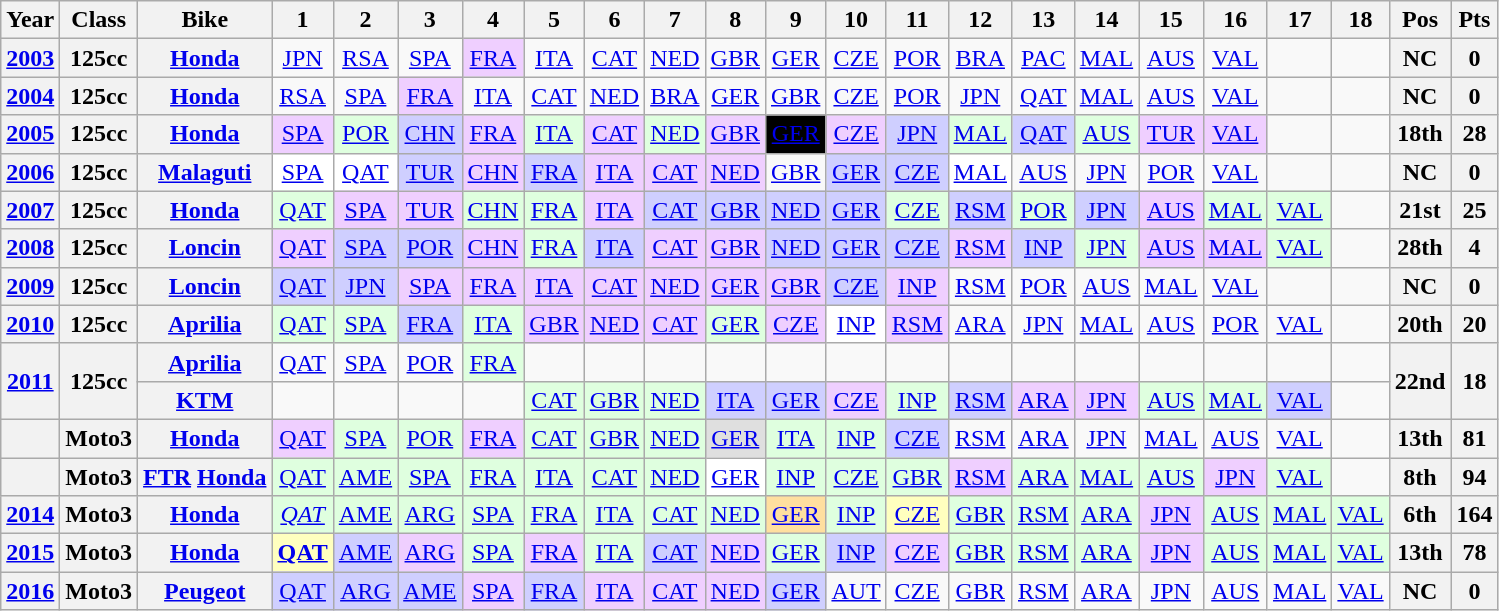<table class="wikitable" style="text-align:center">
<tr>
<th>Year</th>
<th>Class</th>
<th>Bike</th>
<th>1</th>
<th>2</th>
<th>3</th>
<th>4</th>
<th>5</th>
<th>6</th>
<th>7</th>
<th>8</th>
<th>9</th>
<th>10</th>
<th>11</th>
<th>12</th>
<th>13</th>
<th>14</th>
<th>15</th>
<th>16</th>
<th>17</th>
<th>18</th>
<th>Pos</th>
<th>Pts</th>
</tr>
<tr>
<th><a href='#'>2003</a></th>
<th>125cc</th>
<th><a href='#'>Honda</a></th>
<td><a href='#'>JPN</a></td>
<td><a href='#'>RSA</a></td>
<td><a href='#'>SPA</a></td>
<td style="background:#efcfff;"><a href='#'>FRA</a><br></td>
<td><a href='#'>ITA</a></td>
<td><a href='#'>CAT</a></td>
<td><a href='#'>NED</a></td>
<td><a href='#'>GBR</a></td>
<td><a href='#'>GER</a></td>
<td><a href='#'>CZE</a></td>
<td><a href='#'>POR</a></td>
<td><a href='#'>BRA</a></td>
<td><a href='#'>PAC</a></td>
<td><a href='#'>MAL</a></td>
<td><a href='#'>AUS</a></td>
<td><a href='#'>VAL</a></td>
<td></td>
<td></td>
<th>NC</th>
<th>0</th>
</tr>
<tr>
<th><a href='#'>2004</a></th>
<th>125cc</th>
<th><a href='#'>Honda</a></th>
<td><a href='#'>RSA</a></td>
<td><a href='#'>SPA</a></td>
<td style="background:#efcfff;"><a href='#'>FRA</a><br></td>
<td><a href='#'>ITA</a></td>
<td><a href='#'>CAT</a></td>
<td><a href='#'>NED</a></td>
<td><a href='#'>BRA</a></td>
<td><a href='#'>GER</a></td>
<td><a href='#'>GBR</a></td>
<td><a href='#'>CZE</a></td>
<td><a href='#'>POR</a></td>
<td><a href='#'>JPN</a></td>
<td><a href='#'>QAT</a></td>
<td><a href='#'>MAL</a></td>
<td><a href='#'>AUS</a></td>
<td><a href='#'>VAL</a></td>
<td></td>
<td></td>
<th>NC</th>
<th>0</th>
</tr>
<tr>
<th><a href='#'>2005</a></th>
<th>125cc</th>
<th><a href='#'>Honda</a></th>
<td style="background:#efcfff;"><a href='#'>SPA</a><br></td>
<td style="background:#dfffdf;"><a href='#'>POR</a><br></td>
<td style="background:#cfcfff;"><a href='#'>CHN</a><br></td>
<td style="background:#efcfff;"><a href='#'>FRA</a><br></td>
<td style="background:#dfffdf;"><a href='#'>ITA</a><br></td>
<td style="background:#efcfff;"><a href='#'>CAT</a><br></td>
<td style="background:#dfffdf;"><a href='#'>NED</a><br></td>
<td style="background:#efcfff;"><a href='#'>GBR</a><br></td>
<td style="background:black; color:white;"><a href='#'><span>GER</span></a><br></td>
<td style="background:#efcfff;"><a href='#'>CZE</a><br></td>
<td style="background:#cfcfff;"><a href='#'>JPN</a><br></td>
<td style="background:#dfffdf;"><a href='#'>MAL</a><br></td>
<td style="background:#cfcfff;"><a href='#'>QAT</a><br></td>
<td style="background:#dfffdf;"><a href='#'>AUS</a><br></td>
<td style="background:#efcfff;"><a href='#'>TUR</a><br></td>
<td style="background:#efcfff;"><a href='#'>VAL</a><br></td>
<td></td>
<td></td>
<th>18th</th>
<th>28</th>
</tr>
<tr>
<th><a href='#'>2006</a></th>
<th>125cc</th>
<th><a href='#'>Malaguti</a></th>
<td style="background:#ffffff;"><a href='#'>SPA</a><br></td>
<td style="background:#ffffff;"><a href='#'>QAT</a><br></td>
<td style="background:#cfcfff;"><a href='#'>TUR</a><br></td>
<td style="background:#efcfff;"><a href='#'>CHN</a><br></td>
<td style="background:#cfcfff;"><a href='#'>FRA</a><br></td>
<td style="background:#efcfff;"><a href='#'>ITA</a><br></td>
<td style="background:#efcfff;"><a href='#'>CAT</a><br></td>
<td style="background:#efcfff;"><a href='#'>NED</a><br></td>
<td><a href='#'>GBR</a></td>
<td style="background:#cfcfff;"><a href='#'>GER</a><br></td>
<td style="background:#cfcfff;"><a href='#'>CZE</a><br></td>
<td style="background:#ffffff;"><a href='#'>MAL</a><br></td>
<td><a href='#'>AUS</a></td>
<td><a href='#'>JPN</a></td>
<td><a href='#'>POR</a></td>
<td><a href='#'>VAL</a></td>
<td></td>
<td></td>
<th>NC</th>
<th>0</th>
</tr>
<tr>
<th><a href='#'>2007</a></th>
<th>125cc</th>
<th><a href='#'>Honda</a></th>
<td style="background:#dfffdf;"><a href='#'>QAT</a><br></td>
<td style="background:#efcfff;"><a href='#'>SPA</a><br></td>
<td style="background:#efcfff;"><a href='#'>TUR</a><br></td>
<td style="background:#dfffdf;"><a href='#'>CHN</a><br></td>
<td style="background:#dfffdf;"><a href='#'>FRA</a><br></td>
<td style="background:#efcfff;"><a href='#'>ITA</a><br></td>
<td style="background:#cfcfff;"><a href='#'>CAT</a><br></td>
<td style="background:#cfcfff;"><a href='#'>GBR</a><br></td>
<td style="background:#cfcfff;"><a href='#'>NED</a><br></td>
<td style="background:#cfcfff;"><a href='#'>GER</a><br></td>
<td style="background:#dfffdf;"><a href='#'>CZE</a><br></td>
<td style="background:#cfcfff;"><a href='#'>RSM</a><br></td>
<td style="background:#dfffdf;"><a href='#'>POR</a><br></td>
<td style="background:#cfcfff;"><a href='#'>JPN</a><br></td>
<td style="background:#efcfff;"><a href='#'>AUS</a><br></td>
<td style="background:#dfffdf;"><a href='#'>MAL</a><br></td>
<td style="background:#dfffdf;"><a href='#'>VAL</a><br></td>
<td></td>
<th>21st</th>
<th>25</th>
</tr>
<tr>
<th><a href='#'>2008</a></th>
<th>125cc</th>
<th><a href='#'>Loncin</a></th>
<td style="background:#efcfff;"><a href='#'>QAT</a><br></td>
<td style="background:#cfcfff;"><a href='#'>SPA</a><br></td>
<td style="background:#cfcfff;"><a href='#'>POR</a><br></td>
<td style="background:#efcfff;"><a href='#'>CHN</a><br></td>
<td style="background:#dfffdf;"><a href='#'>FRA</a><br></td>
<td style="background:#cfcfff;"><a href='#'>ITA</a><br></td>
<td style="background:#efcfff;"><a href='#'>CAT</a><br></td>
<td style="background:#efcfff;"><a href='#'>GBR</a><br></td>
<td style="background:#cfcfff;"><a href='#'>NED</a><br></td>
<td style="background:#cfcfff;"><a href='#'>GER</a><br></td>
<td style="background:#cfcfff;"><a href='#'>CZE</a><br></td>
<td style="background:#efcfff;"><a href='#'>RSM</a><br></td>
<td style="background:#cfcfff;"><a href='#'>INP</a><br></td>
<td style="background:#dfffdf;"><a href='#'>JPN</a><br></td>
<td style="background:#efcfff;"><a href='#'>AUS</a><br></td>
<td style="background:#efcfff;"><a href='#'>MAL</a><br></td>
<td style="background:#dfffdf;"><a href='#'>VAL</a><br></td>
<td></td>
<th>28th</th>
<th>4</th>
</tr>
<tr>
<th><a href='#'>2009</a></th>
<th>125cc</th>
<th><a href='#'>Loncin</a></th>
<td style="background:#cfcfff;"><a href='#'>QAT</a><br></td>
<td style="background:#cfcfff;"><a href='#'>JPN</a><br></td>
<td style="background:#efcfff;"><a href='#'>SPA</a><br></td>
<td style="background:#efcfff;"><a href='#'>FRA</a><br></td>
<td style="background:#efcfff;"><a href='#'>ITA</a><br></td>
<td style="background:#efcfff;"><a href='#'>CAT</a><br></td>
<td style="background:#efcfff;"><a href='#'>NED</a><br></td>
<td style="background:#efcfff;"><a href='#'>GER</a><br></td>
<td style="background:#efcfff;"><a href='#'>GBR</a><br></td>
<td style="background:#cfcfff;"><a href='#'>CZE</a><br></td>
<td style="background:#efcfff;"><a href='#'>INP</a><br></td>
<td><a href='#'>RSM</a></td>
<td><a href='#'>POR</a></td>
<td><a href='#'>AUS</a></td>
<td><a href='#'>MAL</a></td>
<td><a href='#'>VAL</a></td>
<td></td>
<td></td>
<th>NC</th>
<th>0</th>
</tr>
<tr>
<th><a href='#'>2010</a></th>
<th>125cc</th>
<th><a href='#'>Aprilia</a></th>
<td style="background:#dfffdf;"><a href='#'>QAT</a><br></td>
<td style="background:#dfffdf;"><a href='#'>SPA</a><br></td>
<td style="background:#cfcfff;"><a href='#'>FRA</a><br></td>
<td style="background:#dfffdf;"><a href='#'>ITA</a><br></td>
<td style="background:#efcfff;"><a href='#'>GBR</a><br></td>
<td style="background:#efcfff;"><a href='#'>NED</a><br></td>
<td style="background:#efcfff;"><a href='#'>CAT</a><br></td>
<td style="background:#dfffdf;"><a href='#'>GER</a><br></td>
<td style="background:#efcfff;"><a href='#'>CZE</a><br></td>
<td style="background:#ffffff;"><a href='#'>INP</a><br></td>
<td style="background:#efcfff;"><a href='#'>RSM</a><br></td>
<td><a href='#'>ARA</a></td>
<td><a href='#'>JPN</a></td>
<td><a href='#'>MAL</a></td>
<td><a href='#'>AUS</a></td>
<td><a href='#'>POR</a></td>
<td><a href='#'>VAL</a></td>
<td></td>
<th>20th</th>
<th>20</th>
</tr>
<tr>
<th rowspan=2><a href='#'>2011</a></th>
<th rowspan=2>125cc</th>
<th><a href='#'>Aprilia</a></th>
<td><a href='#'>QAT</a></td>
<td><a href='#'>SPA</a></td>
<td><a href='#'>POR</a></td>
<td style="background:#dfffdf;"><a href='#'>FRA</a><br></td>
<td></td>
<td></td>
<td></td>
<td></td>
<td></td>
<td></td>
<td></td>
<td></td>
<td></td>
<td></td>
<td></td>
<td></td>
<td></td>
<td></td>
<th rowspan=2>22nd</th>
<th rowspan=2>18</th>
</tr>
<tr>
<th><a href='#'>KTM</a></th>
<td></td>
<td></td>
<td></td>
<td></td>
<td style="background:#dfffdf;"><a href='#'>CAT</a><br></td>
<td style="background:#dfffdf;"><a href='#'>GBR</a><br></td>
<td style="background:#dfffdf;"><a href='#'>NED</a><br></td>
<td style="background:#cfcfff;"><a href='#'>ITA</a><br></td>
<td style="background:#cfcfff;"><a href='#'>GER</a><br></td>
<td style="background:#efcfff;"><a href='#'>CZE</a><br></td>
<td style="background:#dfffdf;"><a href='#'>INP</a><br></td>
<td style="background:#cfcfff;"><a href='#'>RSM</a><br></td>
<td style="background:#efcfff;"><a href='#'>ARA</a><br></td>
<td style="background:#efcfff;"><a href='#'>JPN</a><br></td>
<td style="background:#dfffdf;"><a href='#'>AUS</a><br></td>
<td style="background:#dfffdf;"><a href='#'>MAL</a><br></td>
<td style="background:#cfcfff;"><a href='#'>VAL</a><br></td>
<td></td>
</tr>
<tr>
<th></th>
<th>Moto3</th>
<th><a href='#'>Honda</a></th>
<td style="background:#efcfff;"><a href='#'>QAT</a><br></td>
<td style="background:#dfffdf;"><a href='#'>SPA</a><br></td>
<td style="background:#dfffdf;"><a href='#'>POR</a><br></td>
<td style="background:#efcfff;"><a href='#'>FRA</a><br></td>
<td style="background:#dfffdf;"><a href='#'>CAT</a><br></td>
<td style="background:#dfffdf;"><a href='#'>GBR</a><br></td>
<td style="background:#dfffdf;"><a href='#'>NED</a><br></td>
<td style="background:#dfdfdf;"><a href='#'>GER</a><br></td>
<td style="background:#dfffdf;"><a href='#'>ITA</a><br></td>
<td style="background:#dfffdf;"><a href='#'>INP</a><br></td>
<td style="background:#cfcfff;"><a href='#'>CZE</a><br></td>
<td><a href='#'>RSM</a></td>
<td><a href='#'>ARA</a></td>
<td><a href='#'>JPN</a></td>
<td><a href='#'>MAL</a></td>
<td><a href='#'>AUS</a></td>
<td><a href='#'>VAL</a></td>
<td></td>
<th>13th</th>
<th>81</th>
</tr>
<tr>
<th></th>
<th>Moto3</th>
<th><a href='#'>FTR</a> <a href='#'>Honda</a></th>
<td style="background:#dfffdf;"><a href='#'>QAT</a><br></td>
<td style="background:#dfffdf;"><a href='#'>AME</a><br></td>
<td style="background:#dfffdf;"><a href='#'>SPA</a><br></td>
<td style="background:#dfffdf;"><a href='#'>FRA</a><br></td>
<td style="background:#dfffdf;"><a href='#'>ITA</a><br></td>
<td style="background:#dfffdf;"><a href='#'>CAT</a><br></td>
<td style="background:#dfffdf;"><a href='#'>NED</a><br></td>
<td style="background:#ffffff;"><a href='#'>GER</a><br></td>
<td style="background:#dfffdf;"><a href='#'>INP</a><br></td>
<td style="background:#dfffdf;"><a href='#'>CZE</a><br></td>
<td style="background:#dfffdf;"><a href='#'>GBR</a><br></td>
<td style="background:#efcfff;"><a href='#'>RSM</a><br></td>
<td style="background:#dfffdf;"><a href='#'>ARA</a><br></td>
<td style="background:#dfffdf;"><a href='#'>MAL</a><br></td>
<td style="background:#dfffdf;"><a href='#'>AUS</a><br></td>
<td style="background:#efcfff;"><a href='#'>JPN</a><br></td>
<td style="background:#dfffdf;"><a href='#'>VAL</a><br></td>
<td></td>
<th>8th</th>
<th>94</th>
</tr>
<tr>
<th><a href='#'>2014</a></th>
<th>Moto3</th>
<th><a href='#'>Honda</a></th>
<td style="background:#dfffdf;"><em><a href='#'>QAT</a></em><br></td>
<td style="background:#dfffdf;"><a href='#'>AME</a><br></td>
<td style="background:#dfffdf;"><a href='#'>ARG</a><br></td>
<td style="background:#dfffdf;"><a href='#'>SPA</a><br></td>
<td style="background:#dfffdf;"><a href='#'>FRA</a><br></td>
<td style="background:#dfffdf;"><a href='#'>ITA</a><br></td>
<td style="background:#dfffdf;"><a href='#'>CAT</a><br></td>
<td style="background:#dfffdf;"><a href='#'>NED</a><br></td>
<td style="background:#ffdf9f;"><a href='#'>GER</a><br></td>
<td style="background:#dfffdf;"><a href='#'>INP</a><br></td>
<td style="background:#ffffbf;"><a href='#'>CZE</a><br></td>
<td style="background:#dfffdf;"><a href='#'>GBR</a><br></td>
<td style="background:#dfffdf;"><a href='#'>RSM</a><br></td>
<td style="background:#dfffdf;"><a href='#'>ARA</a><br></td>
<td style="background:#efcfff;"><a href='#'>JPN</a><br></td>
<td style="background:#dfffdf;"><a href='#'>AUS</a><br></td>
<td style="background:#dfffdf;"><a href='#'>MAL</a><br></td>
<td style="background:#dfffdf;"><a href='#'>VAL</a><br></td>
<th>6th</th>
<th>164</th>
</tr>
<tr>
<th><a href='#'>2015</a></th>
<th>Moto3</th>
<th><a href='#'>Honda</a></th>
<td style="background:#ffffbf;"><strong><a href='#'>QAT</a></strong><br></td>
<td style="background:#cfcfff;"><a href='#'>AME</a><br></td>
<td style="background:#efcfff;"><a href='#'>ARG</a><br></td>
<td style="background:#dfffdf;"><a href='#'>SPA</a><br></td>
<td style="background:#efcfff;"><a href='#'>FRA</a><br></td>
<td style="background:#dfffdf;"><a href='#'>ITA</a><br></td>
<td style="background:#cfcfff;"><a href='#'>CAT</a><br></td>
<td style="background:#efcfff;"><a href='#'>NED</a><br></td>
<td style="background:#dfffdf;"><a href='#'>GER</a><br></td>
<td style="background:#cfcfff;"><a href='#'>INP</a><br></td>
<td style="background:#efcfff;"><a href='#'>CZE</a><br></td>
<td style="background:#dfffdf;"><a href='#'>GBR</a><br></td>
<td style="background:#dfffdf;"><a href='#'>RSM</a><br></td>
<td style="background:#dfffdf;"><a href='#'>ARA</a><br></td>
<td style="background:#efcfff;"><a href='#'>JPN</a><br></td>
<td style="background:#dfffdf;"><a href='#'>AUS</a><br></td>
<td style="background:#dfffdf;"><a href='#'>MAL</a><br></td>
<td style="background:#dfffdf;"><a href='#'>VAL</a><br></td>
<th>13th</th>
<th>78</th>
</tr>
<tr>
<th><a href='#'>2016</a></th>
<th>Moto3</th>
<th><a href='#'>Peugeot</a></th>
<td style="background:#cfcfff;"><a href='#'>QAT</a><br></td>
<td style="background:#cfcfff;"><a href='#'>ARG</a><br></td>
<td style="background:#cfcfff;"><a href='#'>AME</a><br></td>
<td style="background:#efcfff;"><a href='#'>SPA</a><br></td>
<td style="background:#cfcfff;"><a href='#'>FRA</a><br></td>
<td style="background:#efcfff;"><a href='#'>ITA</a><br></td>
<td style="background:#efcfff;"><a href='#'>CAT</a><br></td>
<td style="background:#efcfff;"><a href='#'>NED</a><br></td>
<td style="background:#cfcfff;"><a href='#'>GER</a><br></td>
<td><a href='#'>AUT</a><br></td>
<td><a href='#'>CZE</a><br></td>
<td><a href='#'>GBR</a><br></td>
<td><a href='#'>RSM</a><br></td>
<td><a href='#'>ARA</a><br></td>
<td><a href='#'>JPN</a><br></td>
<td><a href='#'>AUS</a><br></td>
<td><a href='#'>MAL</a><br></td>
<td><a href='#'>VAL</a><br></td>
<th>NC</th>
<th>0</th>
</tr>
</table>
